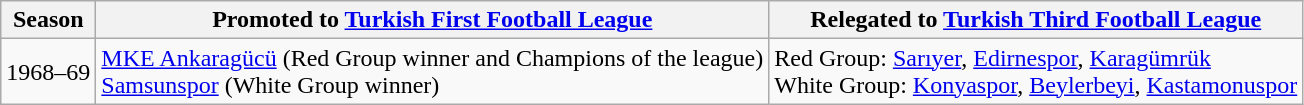<table class="wikitable">
<tr>
<th>Season</th>
<th>Promoted to <a href='#'>Turkish First Football League</a></th>
<th>Relegated to <a href='#'>Turkish Third Football League</a></th>
</tr>
<tr>
<td>1968–69</td>
<td><a href='#'>MKE Ankaragücü</a> (Red Group winner and Champions of the league)<br><a href='#'>Samsunspor</a> (White Group winner)</td>
<td>Red Group: <a href='#'>Sarıyer</a>, <a href='#'>Edirnespor</a>, <a href='#'>Karagümrük</a><br>White Group: <a href='#'>Konyaspor</a>, <a href='#'>Beylerbeyi</a>, <a href='#'>Kastamonuspor</a></td>
</tr>
</table>
